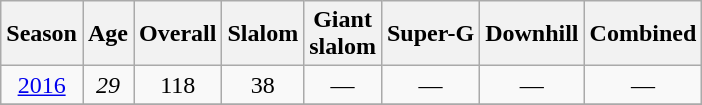<table class=wikitable style="text-align:center">
<tr>
<th>Season</th>
<th>Age</th>
<th>Overall</th>
<th>Slalom</th>
<th>Giant<br>slalom</th>
<th>Super-G</th>
<th>Downhill</th>
<th>Combined</th>
</tr>
<tr>
<td><a href='#'>2016</a></td>
<td><em>29</em></td>
<td>118</td>
<td>38</td>
<td>—</td>
<td>—</td>
<td>—</td>
<td>—</td>
</tr>
<tr>
</tr>
</table>
